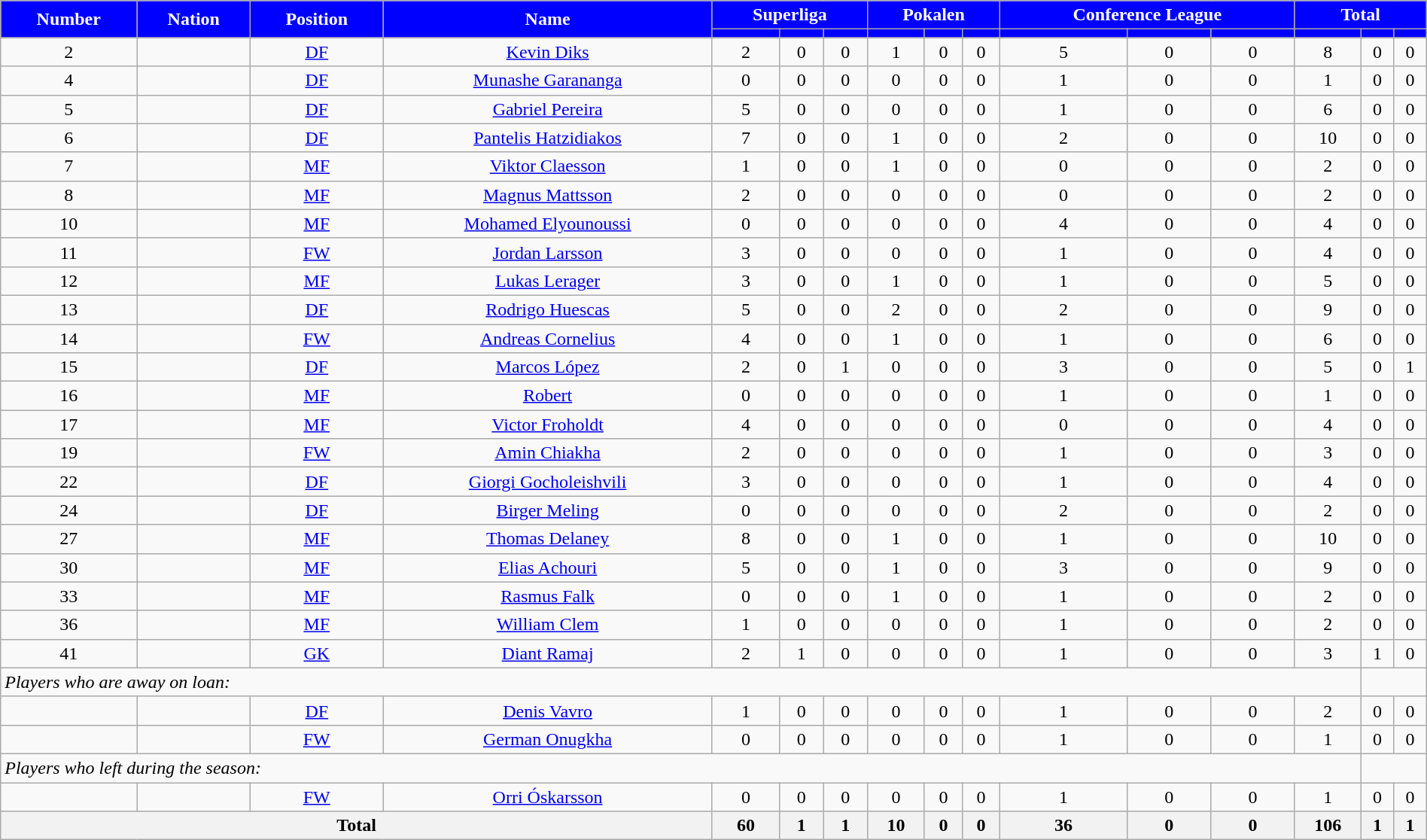<table class="wikitable sortable" style="text-align:center; width:100%">
<tr>
<th rowspan=2 style=background-color:#0000FF;color:#FFFFFF>Number</th>
<th rowspan=2 style=background-color:#0000FF;color:#FFFFFF>Nation</th>
<th rowspan=2 style=background-color:#0000FF;color:#FFFFFF>Position</th>
<th rowspan=2 style=background-color:#0000FF;color:#FFFFFF>Name</th>
<th colspan=3 style=background:#0000FF;color:#FFFFFF>Superliga</th>
<th colspan=3 style=background:#0000FF;color:#FFFFFF>Pokalen</th>
<th colspan=3 style=background:#0000FF;color:#FFFFFF>Conference League</th>
<th colspan=3 style=background:#0000FF;color:#FFFFFF>Total</th>
</tr>
<tr>
<th style=background-color:#0000FF;color:#FFFFFF></th>
<th style=background-color:#0000FF;color:#FFFFFF></th>
<th style=background-color:#0000FF;color:#FFFFFF></th>
<th style=background-color:#0000FF;color:#FFFFFF></th>
<th style=background-color:#0000FF;color:#FFFFFF></th>
<th style=background-color:#0000FF;color:#FFFFFF></th>
<th style=background-color:#0000FF;color:#FFFFFF></th>
<th style=background-color:#0000FF;color:#FFFFFF></th>
<th style=background-color:#0000FF;color:#FFFFFF></th>
<th style=background-color:#0000FF;color:#FFFFFF></th>
<th style=background-color:#0000FF;color:#FFFFFF></th>
<th style=background-color:#0000FF;color:#FFFFFF></th>
</tr>
<tr>
<td>2</td>
<td> </td>
<td><a href='#'>DF</a></td>
<td><a href='#'>Kevin Diks</a></td>
<td>2</td>
<td>0</td>
<td>0</td>
<td>1</td>
<td>0</td>
<td>0</td>
<td>5</td>
<td>0</td>
<td>0</td>
<td>8</td>
<td>0</td>
<td>0</td>
</tr>
<tr>
<td>4</td>
<td></td>
<td><a href='#'>DF</a></td>
<td><a href='#'>Munashe Garananga</a></td>
<td>0</td>
<td>0</td>
<td>0</td>
<td>0</td>
<td>0</td>
<td>0</td>
<td>1</td>
<td>0</td>
<td>0</td>
<td>1</td>
<td>0</td>
<td>0</td>
</tr>
<tr>
<td>5</td>
<td></td>
<td><a href='#'>DF</a></td>
<td><a href='#'>Gabriel Pereira</a></td>
<td>5</td>
<td>0</td>
<td>0</td>
<td>0</td>
<td>0</td>
<td>0</td>
<td>1</td>
<td>0</td>
<td>0</td>
<td>6</td>
<td>0</td>
<td>0</td>
</tr>
<tr>
<td>6</td>
<td></td>
<td><a href='#'>DF</a></td>
<td><a href='#'>Pantelis Hatzidiakos</a></td>
<td>7</td>
<td>0</td>
<td>0</td>
<td>1</td>
<td>0</td>
<td>0</td>
<td>2</td>
<td>0</td>
<td>0</td>
<td>10</td>
<td>0</td>
<td>0</td>
</tr>
<tr>
<td>7</td>
<td></td>
<td><a href='#'>MF</a></td>
<td><a href='#'>Viktor Claesson</a></td>
<td>1</td>
<td>0</td>
<td>0</td>
<td>1</td>
<td>0</td>
<td>0</td>
<td>0</td>
<td>0</td>
<td>0</td>
<td>2</td>
<td>0</td>
<td>0</td>
</tr>
<tr>
<td>8</td>
<td></td>
<td><a href='#'>MF</a></td>
<td><a href='#'>Magnus Mattsson</a></td>
<td>2</td>
<td>0</td>
<td>0</td>
<td>0</td>
<td>0</td>
<td>0</td>
<td>0</td>
<td>0</td>
<td>0</td>
<td>2</td>
<td>0</td>
<td>0</td>
</tr>
<tr>
<td>10</td>
<td></td>
<td><a href='#'>MF</a></td>
<td><a href='#'>Mohamed Elyounoussi</a></td>
<td>0</td>
<td>0</td>
<td>0</td>
<td>0</td>
<td>0</td>
<td>0</td>
<td>4</td>
<td>0</td>
<td>0</td>
<td>4</td>
<td>0</td>
<td>0</td>
</tr>
<tr>
<td>11</td>
<td></td>
<td><a href='#'>FW</a></td>
<td><a href='#'>Jordan Larsson</a></td>
<td>3</td>
<td>0</td>
<td>0</td>
<td>0</td>
<td>0</td>
<td>0</td>
<td>1</td>
<td>0</td>
<td>0</td>
<td>4</td>
<td>0</td>
<td>0</td>
</tr>
<tr>
<td>12</td>
<td></td>
<td><a href='#'>MF</a></td>
<td><a href='#'>Lukas Lerager</a></td>
<td>3</td>
<td>0</td>
<td>0</td>
<td>1</td>
<td>0</td>
<td>0</td>
<td>1</td>
<td>0</td>
<td>0</td>
<td>5</td>
<td>0</td>
<td>0</td>
</tr>
<tr>
<td>13</td>
<td></td>
<td><a href='#'>DF</a></td>
<td><a href='#'>Rodrigo Huescas</a></td>
<td>5</td>
<td>0</td>
<td>0</td>
<td>2</td>
<td>0</td>
<td>0</td>
<td>2</td>
<td>0</td>
<td>0</td>
<td>9</td>
<td>0</td>
<td>0</td>
</tr>
<tr>
<td>14</td>
<td></td>
<td><a href='#'>FW</a></td>
<td><a href='#'>Andreas Cornelius</a></td>
<td>4</td>
<td>0</td>
<td>0</td>
<td>1</td>
<td>0</td>
<td>0</td>
<td>1</td>
<td>0</td>
<td>0</td>
<td>6</td>
<td>0</td>
<td>0</td>
</tr>
<tr>
<td>15</td>
<td></td>
<td><a href='#'>DF</a></td>
<td><a href='#'>Marcos López</a></td>
<td>2</td>
<td>0</td>
<td>1</td>
<td>0</td>
<td>0</td>
<td>0</td>
<td>3</td>
<td>0</td>
<td>0</td>
<td>5</td>
<td>0</td>
<td>1</td>
</tr>
<tr>
<td>16</td>
<td></td>
<td><a href='#'>MF</a></td>
<td><a href='#'>Robert</a></td>
<td>0</td>
<td>0</td>
<td>0</td>
<td>0</td>
<td>0</td>
<td>0</td>
<td>1</td>
<td>0</td>
<td>0</td>
<td>1</td>
<td>0</td>
<td>0</td>
</tr>
<tr>
<td>17</td>
<td></td>
<td><a href='#'>MF</a></td>
<td><a href='#'>Victor Froholdt</a></td>
<td>4</td>
<td>0</td>
<td>0</td>
<td>0</td>
<td>0</td>
<td>0</td>
<td>0</td>
<td>0</td>
<td>0</td>
<td>4</td>
<td>0</td>
<td>0</td>
</tr>
<tr>
<td>19</td>
<td> </td>
<td><a href='#'>FW</a></td>
<td><a href='#'>Amin Chiakha</a></td>
<td>2</td>
<td>0</td>
<td>0</td>
<td>0</td>
<td>0</td>
<td>0</td>
<td>1</td>
<td>0</td>
<td>0</td>
<td>3</td>
<td>0</td>
<td>0</td>
</tr>
<tr>
<td>22</td>
<td></td>
<td><a href='#'>DF</a></td>
<td><a href='#'>Giorgi Gocholeishvili</a></td>
<td>3</td>
<td>0</td>
<td>0</td>
<td>0</td>
<td>0</td>
<td>0</td>
<td>1</td>
<td>0</td>
<td>0</td>
<td>4</td>
<td>0</td>
<td>0</td>
</tr>
<tr>
<td>24</td>
<td></td>
<td><a href='#'>DF</a></td>
<td><a href='#'>Birger Meling</a></td>
<td>0</td>
<td>0</td>
<td>0</td>
<td>0</td>
<td>0</td>
<td>0</td>
<td>2</td>
<td>0</td>
<td>0</td>
<td>2</td>
<td>0</td>
<td>0</td>
</tr>
<tr>
<td>27</td>
<td></td>
<td><a href='#'>MF</a></td>
<td><a href='#'>Thomas Delaney</a></td>
<td>8</td>
<td>0</td>
<td>0</td>
<td>1</td>
<td>0</td>
<td>0</td>
<td>1</td>
<td>0</td>
<td>0</td>
<td>10</td>
<td>0</td>
<td>0</td>
</tr>
<tr>
<td>30</td>
<td> </td>
<td><a href='#'>MF</a></td>
<td><a href='#'>Elias Achouri</a></td>
<td>5</td>
<td>0</td>
<td>0</td>
<td>1</td>
<td>0</td>
<td>0</td>
<td>3</td>
<td>0</td>
<td>0</td>
<td>9</td>
<td>0</td>
<td>0</td>
</tr>
<tr>
<td>33</td>
<td></td>
<td><a href='#'>MF</a></td>
<td><a href='#'>Rasmus Falk</a></td>
<td>0</td>
<td>0</td>
<td>0</td>
<td>1</td>
<td>0</td>
<td>0</td>
<td>1</td>
<td>0</td>
<td>0</td>
<td>2</td>
<td>0</td>
<td>0</td>
</tr>
<tr>
<td>36</td>
<td></td>
<td><a href='#'>MF</a></td>
<td><a href='#'>William Clem</a></td>
<td>1</td>
<td>0</td>
<td>0</td>
<td>0</td>
<td>0</td>
<td>0</td>
<td>1</td>
<td>0</td>
<td>0</td>
<td>2</td>
<td>0</td>
<td>0</td>
</tr>
<tr>
<td>41</td>
<td></td>
<td><a href='#'>GK</a></td>
<td><a href='#'>Diant Ramaj</a></td>
<td>2</td>
<td>1</td>
<td>0</td>
<td>0</td>
<td>0</td>
<td>0</td>
<td>1</td>
<td>0</td>
<td>0</td>
<td>3</td>
<td>1</td>
<td>0</td>
</tr>
<tr>
<td colspan="14" align="left"><em>Players who are away on loan:</em></td>
</tr>
<tr>
<td></td>
<td></td>
<td><a href='#'>DF</a></td>
<td><a href='#'>Denis Vavro</a></td>
<td>1</td>
<td>0</td>
<td>0</td>
<td>0</td>
<td>0</td>
<td>0</td>
<td>1</td>
<td>0</td>
<td>0</td>
<td>2</td>
<td>0</td>
<td>0</td>
</tr>
<tr>
<td></td>
<td> </td>
<td><a href='#'>FW</a></td>
<td><a href='#'>German Onugkha</a></td>
<td>0</td>
<td>0</td>
<td>0</td>
<td>0</td>
<td>0</td>
<td>0</td>
<td>1</td>
<td>0</td>
<td>0</td>
<td>1</td>
<td>0</td>
<td>0</td>
</tr>
<tr>
<td colspan="14" align="left"><em>Players who left during the season:</em></td>
</tr>
<tr>
<td></td>
<td></td>
<td><a href='#'>FW</a></td>
<td><a href='#'>Orri Óskarsson</a></td>
<td>0</td>
<td>0</td>
<td>0</td>
<td>0</td>
<td>0</td>
<td>0</td>
<td>1</td>
<td>0</td>
<td>0</td>
<td>1</td>
<td>0</td>
<td>0</td>
</tr>
<tr>
<th colspan=4>Total</th>
<th>60</th>
<th>1</th>
<th>1</th>
<th>10</th>
<th>0</th>
<th>0</th>
<th>36</th>
<th>0</th>
<th>0</th>
<th>106</th>
<th>1</th>
<th>1</th>
</tr>
</table>
